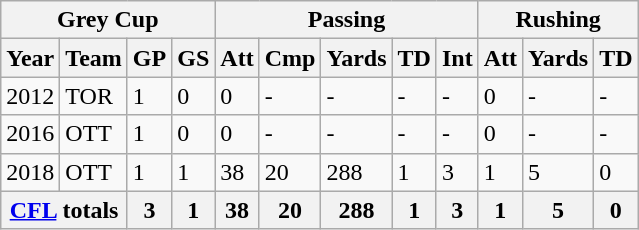<table class="wikitable">
<tr>
<th colspan="4">Grey Cup</th>
<th colspan="5">Passing</th>
<th colspan="3">Rushing</th>
</tr>
<tr>
<th>Year</th>
<th>Team</th>
<th>GP</th>
<th>GS</th>
<th>Att</th>
<th>Cmp</th>
<th>Yards</th>
<th>TD</th>
<th>Int</th>
<th>Att</th>
<th>Yards</th>
<th>TD</th>
</tr>
<tr>
<td>2012</td>
<td>TOR</td>
<td>1</td>
<td>0</td>
<td>0</td>
<td>-</td>
<td>-</td>
<td>-</td>
<td>-</td>
<td>0</td>
<td>-</td>
<td>-</td>
</tr>
<tr>
<td>2016</td>
<td>OTT</td>
<td>1</td>
<td>0</td>
<td>0</td>
<td>-</td>
<td>-</td>
<td>-</td>
<td>-</td>
<td>0</td>
<td>-</td>
<td>-</td>
</tr>
<tr>
<td>2018</td>
<td>OTT</td>
<td>1</td>
<td>1</td>
<td>38</td>
<td>20</td>
<td>288</td>
<td>1</td>
<td>3</td>
<td>1</td>
<td>5</td>
<td>0</td>
</tr>
<tr>
<th colspan="2"><a href='#'>CFL</a> totals</th>
<th>3</th>
<th>1</th>
<th>38</th>
<th>20</th>
<th>288</th>
<th>1</th>
<th>3</th>
<th>1</th>
<th>5</th>
<th>0</th>
</tr>
</table>
